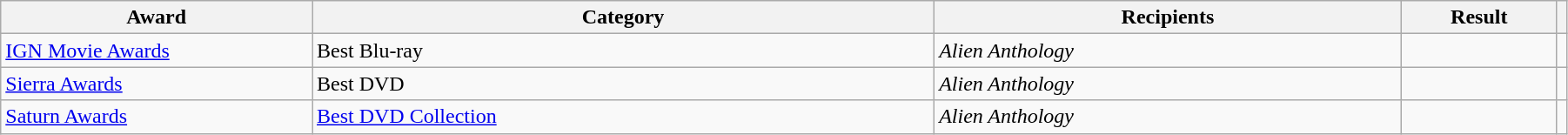<table class="wikitable sortable plainrowheaders" width="95%" cellpadding="5">
<tr>
<th width="20%">Award</th>
<th width="40%">Category</th>
<th width="30%">Recipients</th>
<th width="10%">Result</th>
<th></th>
</tr>
<tr>
<td><a href='#'>IGN Movie Awards</a></td>
<td>Best Blu-ray</td>
<td><em>Alien Anthology</em></td>
<td></td>
<td style="text-align:center;"></td>
</tr>
<tr>
<td><a href='#'>Sierra Awards</a></td>
<td>Best DVD</td>
<td><em>Alien Anthology</em></td>
<td></td>
<td style="text-align:center;"></td>
</tr>
<tr>
<td><a href='#'>Saturn Awards</a></td>
<td><a href='#'>Best DVD Collection</a></td>
<td><em>Alien Anthology</em></td>
<td></td>
<td style="text-align:center;"></td>
</tr>
</table>
